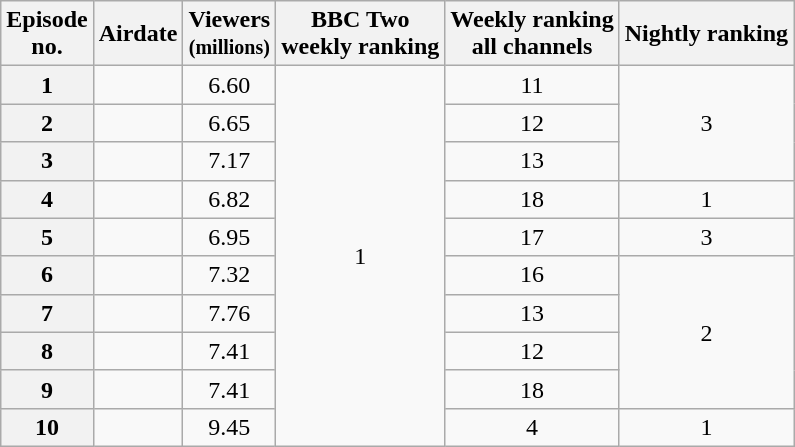<table class="wikitable" style="text-align:center;">
<tr>
<th scope="col">Episode<br>no.</th>
<th scope="col">Airdate</th>
<th scope="col">Viewers<br><small>(millions)</small></th>
<th scope="col">BBC Two<br>weekly ranking</th>
<th scope="col">Weekly ranking<br>all channels</th>
<th>Nightly ranking</th>
</tr>
<tr>
<th scope="row">1</th>
<td></td>
<td>6.60</td>
<td rowspan="10">1</td>
<td>11</td>
<td rowspan="3">3</td>
</tr>
<tr>
<th scope="row">2</th>
<td></td>
<td>6.65</td>
<td>12</td>
</tr>
<tr>
<th scope="row">3</th>
<td></td>
<td>7.17</td>
<td>13</td>
</tr>
<tr>
<th scope="row">4</th>
<td></td>
<td>6.82</td>
<td>18</td>
<td>1</td>
</tr>
<tr>
<th scope="row">5</th>
<td></td>
<td>6.95</td>
<td>17</td>
<td>3</td>
</tr>
<tr>
<th scope="row">6</th>
<td></td>
<td>7.32</td>
<td>16</td>
<td rowspan="4">2</td>
</tr>
<tr>
<th scope="row">7</th>
<td></td>
<td>7.76</td>
<td>13</td>
</tr>
<tr>
<th scope="row">8</th>
<td></td>
<td>7.41</td>
<td>12</td>
</tr>
<tr>
<th scope="row">9</th>
<td></td>
<td>7.41</td>
<td>18</td>
</tr>
<tr>
<th scope="row">10</th>
<td></td>
<td>9.45</td>
<td>4</td>
<td>1</td>
</tr>
</table>
